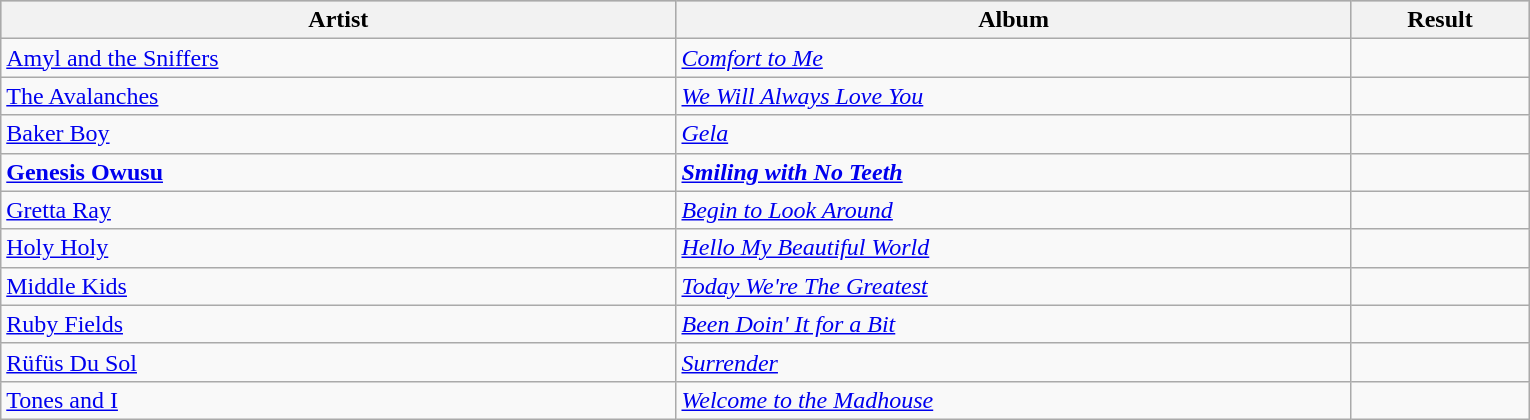<table class="sortable wikitable">
<tr bgcolor="#bebebe">
<th width="19%">Artist</th>
<th width="19%">Album</th>
<th width="5%">Result</th>
</tr>
<tr>
<td><a href='#'>Amyl and the Sniffers</a></td>
<td><em><a href='#'>Comfort to Me</a></em></td>
<td></td>
</tr>
<tr>
<td><a href='#'>The Avalanches</a></td>
<td><em><a href='#'>We Will Always Love You</a></em></td>
<td></td>
</tr>
<tr>
<td><a href='#'>Baker Boy</a></td>
<td><em><a href='#'>Gela</a></em></td>
<td></td>
</tr>
<tr>
<td><strong><a href='#'>Genesis Owusu</a></strong></td>
<td><strong><em><a href='#'>Smiling with No Teeth</a></em></strong></td>
<td></td>
</tr>
<tr>
<td><a href='#'>Gretta Ray</a></td>
<td><em><a href='#'>Begin to Look Around</a></em></td>
<td></td>
</tr>
<tr>
<td><a href='#'>Holy Holy</a></td>
<td><em><a href='#'>Hello My Beautiful World</a></em></td>
<td></td>
</tr>
<tr>
<td><a href='#'>Middle Kids</a></td>
<td><em><a href='#'>Today We're The Greatest</a></em></td>
<td></td>
</tr>
<tr>
<td><a href='#'>Ruby Fields</a></td>
<td><em><a href='#'>Been Doin' It for a Bit</a></em></td>
<td></td>
</tr>
<tr>
<td><a href='#'>Rüfüs Du Sol</a></td>
<td><em><a href='#'>Surrender</a></em></td>
<td></td>
</tr>
<tr>
<td><a href='#'>Tones and I</a></td>
<td><em><a href='#'>Welcome to the Madhouse</a></em></td>
<td></td>
</tr>
</table>
